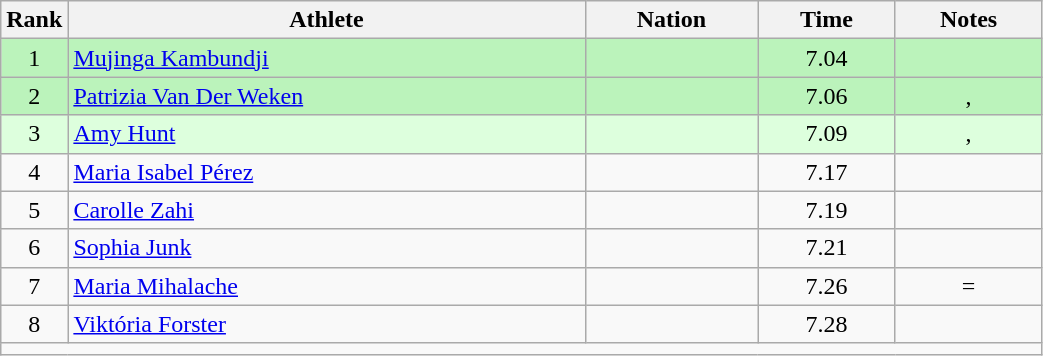<table class="wikitable sortable" style="text-align:center;width: 55%;">
<tr>
<th scope="col" style="width: 10px;">Rank</th>
<th scope="col">Athlete</th>
<th scope="col">Nation</th>
<th scope="col">Time</th>
<th scope="col">Notes</th>
</tr>
<tr bgcolor=bbf3bb>
<td>1</td>
<td align=left><a href='#'>Mujinga Kambundji</a></td>
<td align=left></td>
<td>7.04</td>
<td></td>
</tr>
<tr bgcolor=bbf3bb>
<td>2</td>
<td align=left><a href='#'>Patrizia Van Der Weken</a></td>
<td align=left></td>
<td>7.06</td>
<td>, </td>
</tr>
<tr bgcolor=ddffdd>
<td>3</td>
<td align=left><a href='#'>Amy Hunt</a></td>
<td align=left></td>
<td>7.09</td>
<td>, </td>
</tr>
<tr>
<td>4</td>
<td align=left><a href='#'>Maria Isabel Pérez</a></td>
<td align=left></td>
<td>7.17</td>
<td></td>
</tr>
<tr>
<td>5</td>
<td align=left><a href='#'>Carolle Zahi</a></td>
<td align=left></td>
<td>7.19</td>
<td></td>
</tr>
<tr>
<td>6</td>
<td align=left><a href='#'>Sophia Junk</a></td>
<td align=left></td>
<td>7.21</td>
<td></td>
</tr>
<tr>
<td>7</td>
<td align=left><a href='#'>Maria Mihalache</a></td>
<td align=left></td>
<td>7.26</td>
<td>=</td>
</tr>
<tr>
<td>8</td>
<td align=left><a href='#'>Viktória Forster</a></td>
<td align=left></td>
<td>7.28</td>
<td></td>
</tr>
<tr class="sortbottom">
<td colspan="5"></td>
</tr>
</table>
